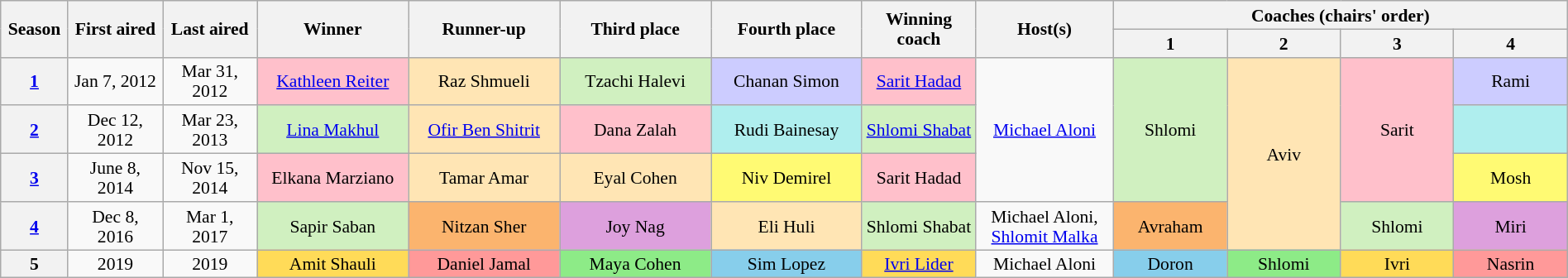<table class="wikitable" style="text-align:center; font-size:90%; line-height:16px; width:100%">
<tr>
<th style="width:02%" rowspan="2" scope="col">Season</th>
<th style="width:05%" rowspan="2" scope="col">First aired</th>
<th style="width:05%" rowspan="2" scope="col">Last aired</th>
<th style="width:08%" rowspan="2" scope="col">Winner</th>
<th style="width:08%" rowspan="2" scope="col">Runner-up</th>
<th style="width:08%" rowspan="2" scope="col">Third place</th>
<th style="width:08%" rowspan="2" scope="col">Fourth place</th>
<th style="width:06%" rowspan="2" scope="col">Winning coach</th>
<th style="width:07%" rowspan="2" scope="col">Host(s)</th>
<th style="width:20%" colspan="4" scope="col">Coaches (chairs' order)</th>
</tr>
<tr>
<th style="width:06%">1</th>
<th style="width:06%">2</th>
<th style="width:06%">3</th>
<th style="width:06%">4</th>
</tr>
<tr>
<th><a href='#'>1</a></th>
<td>Jan 7, 2012</td>
<td>Mar 31, 2012</td>
<td style="background:pink"><a href='#'>Kathleen Reiter</a></td>
<td style="background:#ffe5b4">Raz Shmueli</td>
<td style="background:#d0f0c0">Tzachi Halevi</td>
<td style="background:#ccf">Chanan Simon</td>
<td style="background:pink"><a href='#'>Sarit Hadad</a></td>
<td rowspan="3"><a href='#'>Michael Aloni</a></td>
<td style="background:#d0f0c0" rowspan="3">Shlomi</td>
<td style="background:#ffe5b4" rowspan="4">Aviv</td>
<td style="background:pink" rowspan="3">Sarit</td>
<td style="background:#ccf">Rami</td>
</tr>
<tr>
<th><a href='#'>2</a></th>
<td>Dec 12, 2012</td>
<td>Mar 23, 2013</td>
<td style="background:#d0f0c0"><a href='#'>Lina Makhul</a></td>
<td style="background:#ffe5b4"><a href='#'>Ofir Ben Shitrit</a></td>
<td style="background:pink">Dana Zalah</td>
<td style="background:#afeeee">Rudi Bainesay</td>
<td style="background:#d0f0c0"><a href='#'>Shlomi Shabat</a></td>
<td style="background:#afeeee"> </td>
</tr>
<tr>
<th><a href='#'>3</a></th>
<td>June 8, 2014</td>
<td>Nov 15, 2014</td>
<td style="background:pink">Elkana Marziano</td>
<td style="background:#ffe5b4">Tamar Amar</td>
<td style="background:#ffe5b4">Eyal Cohen</td>
<td style="background:#fffa73">Niv Demirel</td>
<td style="background:pink">Sarit Hadad</td>
<td style="background:#fffa73">Mosh</td>
</tr>
<tr>
<th><a href='#'>4</a></th>
<td>Dec 8, 2016</td>
<td>Mar 1, 2017</td>
<td style="background:#d0f0c0">Sapir Saban</td>
<td style="background:#fbb46e">Nitzan Sher</td>
<td style="background:#dda0dd">Joy Nag</td>
<td style="background:#ffe5b4">Eli Huli</td>
<td style="background:#d0f0c0">Shlomi Shabat</td>
<td nowrap>Michael Aloni,<br><a href='#'>Shlomit Malka</a></td>
<td style="background:#fbb46e">Avraham</td>
<td style="background:#d0f0c0">Shlomi</td>
<td style="background:#dda0dd">Miri</td>
</tr>
<tr>
<th>5</th>
<td> 2019</td>
<td> 2019</td>
<td style="background:#ffdb58">Amit Shauli</td>
<td style="background:#ff9999">Daniel Jamal</td>
<td style="background:#8deb87">Maya Cohen</td>
<td style="background:#87ceeb">Sim Lopez</td>
<td style="background:#ffdb58" rowspan="1"><a href='#'>Ivri Lider</a></td>
<td>Michael Aloni</td>
<td style="background:#87ceeb" rowspan="1">Doron</td>
<td style="background:#8deb87" rowspan="1">Shlomi </td>
<td style="background:#ffdb58" rowspan="1">Ivri</td>
<td style="background:#ff9999" rowspan="1">Nasrin</td>
</tr>
</table>
